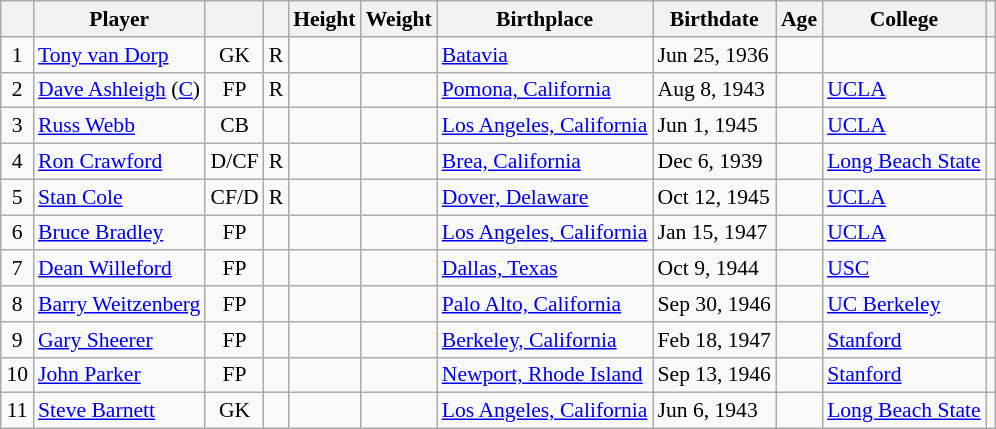<table class="wikitable sortable" style="text-align: left; font-size: 90%; margin-left: 1em;">
<tr>
<th></th>
<th>Player</th>
<th></th>
<th></th>
<th>Height</th>
<th>Weight</th>
<th>Birthplace</th>
<th>Birthdate</th>
<th>Age</th>
<th>College</th>
<th></th>
</tr>
<tr>
<td style="text-align: center;">1</td>
<td data-sort-value="van Dorp, Tony"><a href='#'>Tony van Dorp</a></td>
<td style="text-align: center;">GK</td>
<td style="text-align: center;">R</td>
<td></td>
<td></td>
<td> <a href='#'>Batavia</a></td>
<td>Jun 25, 1936</td>
<td></td>
<td></td>
<td></td>
</tr>
<tr>
<td style="text-align: center;">2</td>
<td data-sort-value="Ashleigh, Dave"><a href='#'>Dave Ashleigh</a> (<a href='#'>C</a>)</td>
<td style="text-align: center;">FP</td>
<td style="text-align: center;">R</td>
<td></td>
<td></td>
<td> <a href='#'>Pomona, California</a></td>
<td>Aug 8, 1943</td>
<td></td>
<td><a href='#'>UCLA</a></td>
<td></td>
</tr>
<tr>
<td style="text-align: center;">3</td>
<td data-sort-value="Webb, Russ"><a href='#'>Russ Webb</a></td>
<td style="text-align: center;">CB</td>
<td style="text-align: center;"></td>
<td></td>
<td></td>
<td> <a href='#'>Los Angeles, California</a></td>
<td>Jun 1, 1945</td>
<td></td>
<td><a href='#'>UCLA</a></td>
<td></td>
</tr>
<tr>
<td style="text-align: center;">4</td>
<td data-sort-value="Crawford, Ron"><a href='#'>Ron Crawford</a></td>
<td style="text-align: center;">D/CF</td>
<td style="text-align: center;">R</td>
<td></td>
<td></td>
<td> <a href='#'>Brea, California</a></td>
<td>Dec 6, 1939</td>
<td></td>
<td><a href='#'>Long Beach State</a></td>
<td></td>
</tr>
<tr>
<td style="text-align: center;">5</td>
<td data-sort-value="Cole, Stan"><a href='#'>Stan Cole</a></td>
<td style="text-align: center;">CF/D</td>
<td style="text-align: center;">R</td>
<td></td>
<td></td>
<td> <a href='#'>Dover, Delaware</a></td>
<td>Oct 12, 1945</td>
<td></td>
<td><a href='#'>UCLA</a></td>
<td></td>
</tr>
<tr>
<td style="text-align: center;">6</td>
<td data-sort-value="Bradley, Bruce"><a href='#'>Bruce Bradley</a></td>
<td style="text-align: center;">FP</td>
<td style="text-align: center;"></td>
<td></td>
<td></td>
<td> <a href='#'>Los Angeles, California</a></td>
<td>Jan 15, 1947</td>
<td></td>
<td><a href='#'>UCLA</a></td>
<td></td>
</tr>
<tr>
<td style="text-align: center;">7</td>
<td data-sort-value="Willeford, Dean"><a href='#'>Dean Willeford</a></td>
<td style="text-align: center;">FP</td>
<td style="text-align: center;"></td>
<td></td>
<td></td>
<td> <a href='#'>Dallas, Texas</a></td>
<td>Oct 9, 1944</td>
<td></td>
<td><a href='#'>USC</a></td>
<td></td>
</tr>
<tr>
<td style="text-align: center;">8</td>
<td data-sort-value="Weitzenberg, Barry"><a href='#'>Barry Weitzenberg</a></td>
<td style="text-align: center;">FP</td>
<td style="text-align: center;"></td>
<td></td>
<td></td>
<td> <a href='#'>Palo Alto, California</a></td>
<td>Sep 30, 1946</td>
<td></td>
<td><a href='#'>UC Berkeley</a></td>
<td></td>
</tr>
<tr>
<td style="text-align: center;">9</td>
<td data-sort-value="Sheerer, Gary"><a href='#'>Gary Sheerer</a></td>
<td style="text-align: center;">FP</td>
<td style="text-align: center;"></td>
<td></td>
<td></td>
<td> <a href='#'>Berkeley, California</a></td>
<td>Feb 18, 1947</td>
<td></td>
<td><a href='#'>Stanford</a></td>
<td></td>
</tr>
<tr>
<td style="text-align: center;">10</td>
<td data-sort-value="Parker, John"><a href='#'>John Parker</a></td>
<td style="text-align: center;">FP</td>
<td style="text-align: center;"></td>
<td></td>
<td></td>
<td> <a href='#'>Newport, Rhode Island</a></td>
<td>Sep 13, 1946</td>
<td></td>
<td><a href='#'>Stanford</a></td>
<td></td>
</tr>
<tr>
<td style="text-align: center;">11</td>
<td data-sort-value="Barnett, Steve"><a href='#'>Steve Barnett</a></td>
<td style="text-align: center;">GK</td>
<td style="text-align: center;"></td>
<td></td>
<td></td>
<td> <a href='#'>Los Angeles, California</a></td>
<td>Jun 6, 1943</td>
<td></td>
<td><a href='#'>Long Beach State</a></td>
<td></td>
</tr>
</table>
